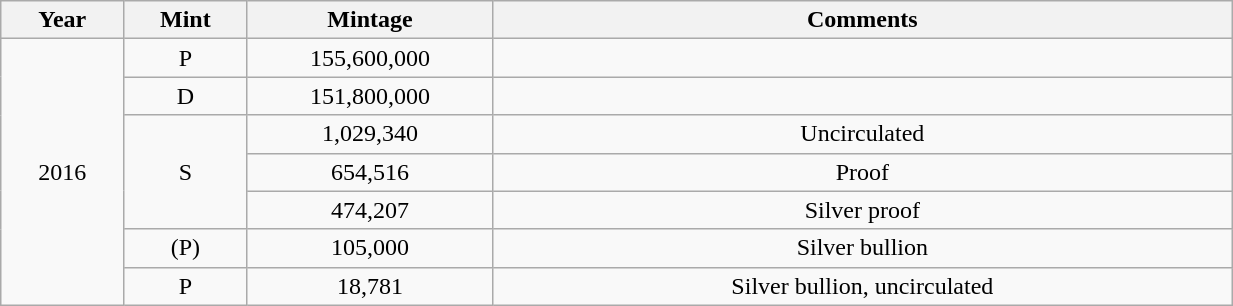<table class="wikitable sortable" style="min-width:65%; text-align:center;">
<tr>
<th width="10%">Year</th>
<th width="10%">Mint</th>
<th width="20%">Mintage</th>
<th width="60%">Comments</th>
</tr>
<tr>
<td rowspan="7">2016</td>
<td>P</td>
<td>155,600,000</td>
<td></td>
</tr>
<tr>
<td>D</td>
<td>151,800,000</td>
<td></td>
</tr>
<tr>
<td rowspan="3">S</td>
<td>1,029,340</td>
<td>Uncirculated</td>
</tr>
<tr>
<td>654,516</td>
<td>Proof</td>
</tr>
<tr>
<td>474,207</td>
<td>Silver proof</td>
</tr>
<tr>
<td>(P)</td>
<td>105,000</td>
<td>Silver bullion</td>
</tr>
<tr>
<td>P</td>
<td>18,781</td>
<td>Silver bullion, uncirculated</td>
</tr>
</table>
